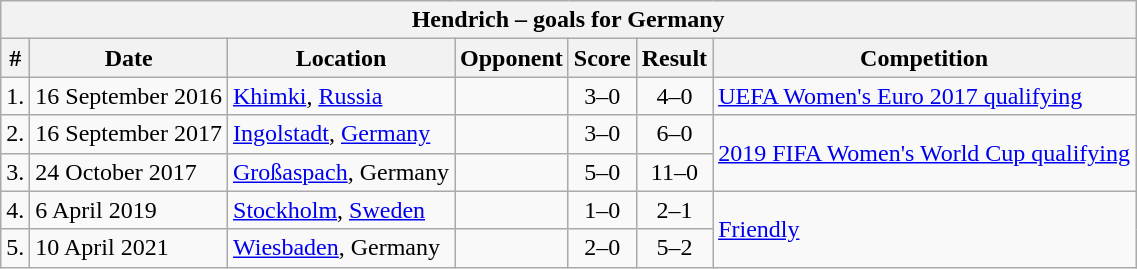<table class="wikitable">
<tr>
<th colspan="7">Hendrich – goals for Germany</th>
</tr>
<tr>
<th>#</th>
<th>Date</th>
<th>Location</th>
<th>Opponent</th>
<th>Score</th>
<th>Result</th>
<th>Competition</th>
</tr>
<tr>
<td align=center>1.</td>
<td>16 September 2016</td>
<td><a href='#'>Khimki</a>, <a href='#'>Russia</a></td>
<td></td>
<td align=center>3–0</td>
<td align=center>4–0</td>
<td><a href='#'>UEFA Women's Euro 2017 qualifying</a></td>
</tr>
<tr>
<td align=center>2.</td>
<td>16 September 2017</td>
<td><a href='#'>Ingolstadt</a>, <a href='#'>Germany</a></td>
<td></td>
<td align=center>3–0</td>
<td align=center>6–0</td>
<td rowspan=2><a href='#'>2019 FIFA Women's World Cup qualifying</a></td>
</tr>
<tr>
<td align=center>3.</td>
<td>24 October 2017</td>
<td><a href='#'>Großaspach</a>, Germany</td>
<td></td>
<td align=center>5–0</td>
<td align=center>11–0</td>
</tr>
<tr>
<td align=center>4.</td>
<td>6 April 2019</td>
<td><a href='#'>Stockholm</a>, <a href='#'>Sweden</a></td>
<td></td>
<td align=center>1–0</td>
<td align=center>2–1</td>
<td rowspan=2><a href='#'>Friendly</a></td>
</tr>
<tr>
<td align=center>5.</td>
<td>10 April 2021</td>
<td><a href='#'>Wiesbaden</a>, Germany</td>
<td></td>
<td align=center>2–0</td>
<td align=center>5–2</td>
</tr>
</table>
